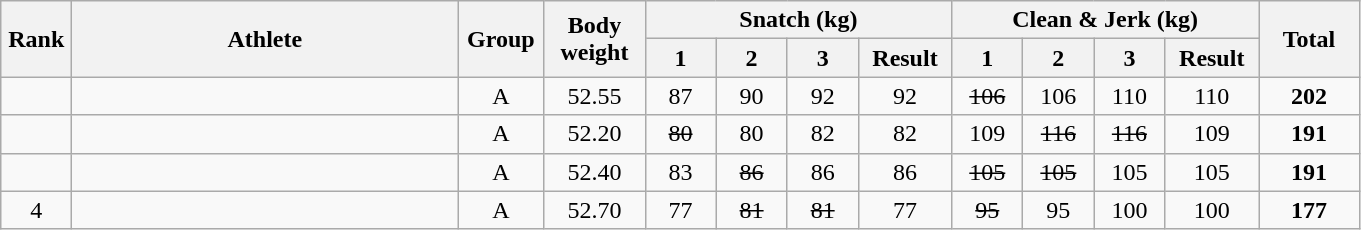<table class = "wikitable" style="text-align:center;">
<tr>
<th rowspan=2 width=40>Rank</th>
<th rowspan=2 width=250>Athlete</th>
<th rowspan=2 width=50>Group</th>
<th rowspan=2 width=60>Body weight</th>
<th colspan=4>Snatch (kg)</th>
<th colspan=4>Clean & Jerk (kg)</th>
<th rowspan=2 width=60>Total</th>
</tr>
<tr>
<th width=40>1</th>
<th width=40>2</th>
<th width=40>3</th>
<th width=55>Result</th>
<th width=40>1</th>
<th width=40>2</th>
<th width=40>3</th>
<th width=55>Result</th>
</tr>
<tr>
<td></td>
<td align=left></td>
<td>A</td>
<td>52.55</td>
<td>87</td>
<td>90</td>
<td>92</td>
<td>92</td>
<td><s>106</s></td>
<td>106</td>
<td>110</td>
<td>110</td>
<td><strong>202</strong></td>
</tr>
<tr>
<td></td>
<td align=left></td>
<td>A</td>
<td>52.20</td>
<td><s>80</s></td>
<td>80</td>
<td>82</td>
<td>82</td>
<td>109</td>
<td><s>116</s></td>
<td><s>116</s></td>
<td>109</td>
<td><strong>191</strong></td>
</tr>
<tr>
<td></td>
<td align=left></td>
<td>A</td>
<td>52.40</td>
<td>83</td>
<td><s>86</s></td>
<td>86</td>
<td>86</td>
<td><s>105</s></td>
<td><s>105</s></td>
<td>105</td>
<td>105</td>
<td><strong>191</strong></td>
</tr>
<tr>
<td>4</td>
<td align=left></td>
<td>A</td>
<td>52.70</td>
<td>77</td>
<td><s>81</s></td>
<td><s>81</s></td>
<td>77</td>
<td><s>95</s></td>
<td>95</td>
<td>100</td>
<td>100</td>
<td><strong>177</strong></td>
</tr>
</table>
